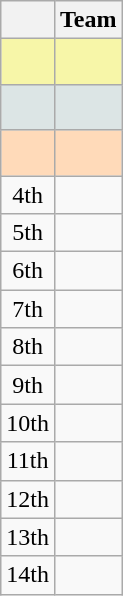<table class="wikitable" style="text-align:center">
<tr>
<th width=15></th>
<th>Team</th>
</tr>
<tr bgcolor="#F7F6A8">
<td align="center" style="height:23px"></td>
<td align=left></td>
</tr>
<tr bgcolor="#DCE5E5">
<td align="center" style="height:23px"></td>
<td align=left></td>
</tr>
<tr bgcolor="#FFDAB9">
<td align="center" style="height:23px"></td>
<td align=left></td>
</tr>
<tr>
<td>4th</td>
<td align=left></td>
</tr>
<tr>
<td>5th</td>
<td align=left></td>
</tr>
<tr>
<td>6th</td>
<td align=left></td>
</tr>
<tr>
<td>7th</td>
<td align=left></td>
</tr>
<tr>
<td>8th</td>
<td align=left></td>
</tr>
<tr>
<td>9th</td>
<td align=left></td>
</tr>
<tr>
<td>10th</td>
<td align=left></td>
</tr>
<tr>
<td>11th</td>
<td align=left></td>
</tr>
<tr>
<td>12th</td>
<td align=left></td>
</tr>
<tr>
<td>13th</td>
<td align=left></td>
</tr>
<tr>
<td>14th</td>
<td align=left></td>
</tr>
</table>
